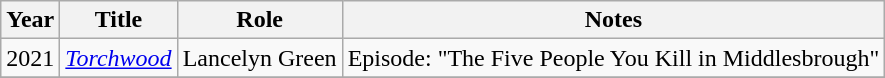<table class="wikitable unsortable">
<tr>
<th>Year</th>
<th>Title</th>
<th>Role</th>
<th>Notes</th>
</tr>
<tr>
<td>2021</td>
<td><em><a href='#'>Torchwood</a></em></td>
<td>Lancelyn Green</td>
<td>Episode: "The Five People You Kill in Middlesbrough"</td>
</tr>
<tr>
</tr>
</table>
